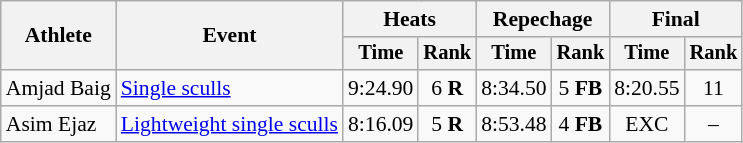<table class=wikitable style=font-size:90%;text-align:center>
<tr>
<th rowspan=2>Athlete</th>
<th rowspan=2>Event</th>
<th colspan=2>Heats</th>
<th colspan=2>Repechage</th>
<th colspan=2>Final</th>
</tr>
<tr style="font-size:95%">
<th>Time</th>
<th>Rank</th>
<th>Time</th>
<th>Rank</th>
<th>Time</th>
<th>Rank</th>
</tr>
<tr>
<td align=left>Amjad Baig</td>
<td align=left><a href='#'>Single sculls</a></td>
<td>9:24.90</td>
<td>6 <strong>R</strong></td>
<td>8:34.50</td>
<td>5 <strong>FB</strong></td>
<td>8:20.55</td>
<td>11</td>
</tr>
<tr>
<td align=left>Asim Ejaz</td>
<td align=left><a href='#'>Lightweight single sculls</a></td>
<td>8:16.09</td>
<td>5 <strong>R</strong></td>
<td>8:53.48</td>
<td>4 <strong>FB</strong></td>
<td>EXC</td>
<td>–</td>
</tr>
</table>
